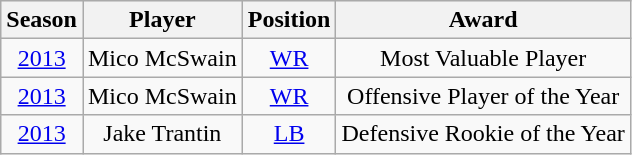<table class="wikitable" style="text-align:center">
<tr bgcolor="#efefef">
<th>Season</th>
<th>Player</th>
<th>Position</th>
<th>Award</th>
</tr>
<tr>
<td><a href='#'>2013</a></td>
<td>Mico McSwain</td>
<td><a href='#'>WR</a></td>
<td>Most Valuable Player</td>
</tr>
<tr>
<td><a href='#'>2013</a></td>
<td>Mico McSwain</td>
<td><a href='#'>WR</a></td>
<td>Offensive Player of the Year</td>
</tr>
<tr>
<td><a href='#'>2013</a></td>
<td>Jake Trantin</td>
<td><a href='#'>LB</a></td>
<td>Defensive Rookie of the Year</td>
</tr>
</table>
